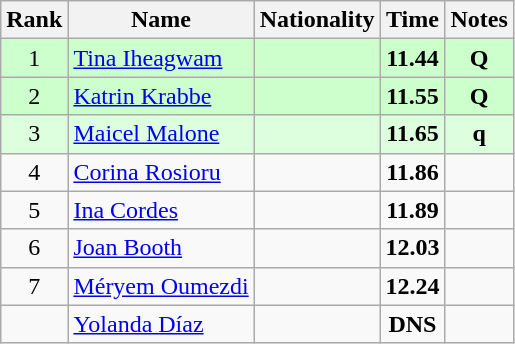<table class="wikitable sortable" style="text-align:center">
<tr>
<th>Rank</th>
<th>Name</th>
<th>Nationality</th>
<th>Time</th>
<th>Notes</th>
</tr>
<tr bgcolor=ccffcc>
<td>1</td>
<td align=left><a href='#'>Tina Iheagwam</a></td>
<td align=left></td>
<td><strong>11.44</strong></td>
<td><strong>Q</strong></td>
</tr>
<tr bgcolor=ccffcc>
<td>2</td>
<td align=left><a href='#'>Katrin Krabbe</a></td>
<td align=left></td>
<td><strong>11.55</strong></td>
<td><strong>Q</strong></td>
</tr>
<tr bgcolor=ddffdd>
<td>3</td>
<td align=left><a href='#'>Maicel Malone</a></td>
<td align=left></td>
<td><strong>11.65</strong></td>
<td><strong>q</strong></td>
</tr>
<tr>
<td>4</td>
<td align=left><a href='#'>Corina Rosioru</a></td>
<td align=left></td>
<td><strong>11.86</strong></td>
<td></td>
</tr>
<tr>
<td>5</td>
<td align=left><a href='#'>Ina Cordes</a></td>
<td align=left></td>
<td><strong>11.89</strong></td>
<td></td>
</tr>
<tr>
<td>6</td>
<td align=left><a href='#'>Joan Booth</a></td>
<td align=left></td>
<td><strong>12.03</strong></td>
<td></td>
</tr>
<tr>
<td>7</td>
<td align=left><a href='#'>Méryem Oumezdi</a></td>
<td align=left></td>
<td><strong>12.24</strong></td>
<td></td>
</tr>
<tr>
<td></td>
<td align=left><a href='#'>Yolanda Díaz</a></td>
<td align=left></td>
<td><strong>DNS</strong></td>
<td></td>
</tr>
</table>
